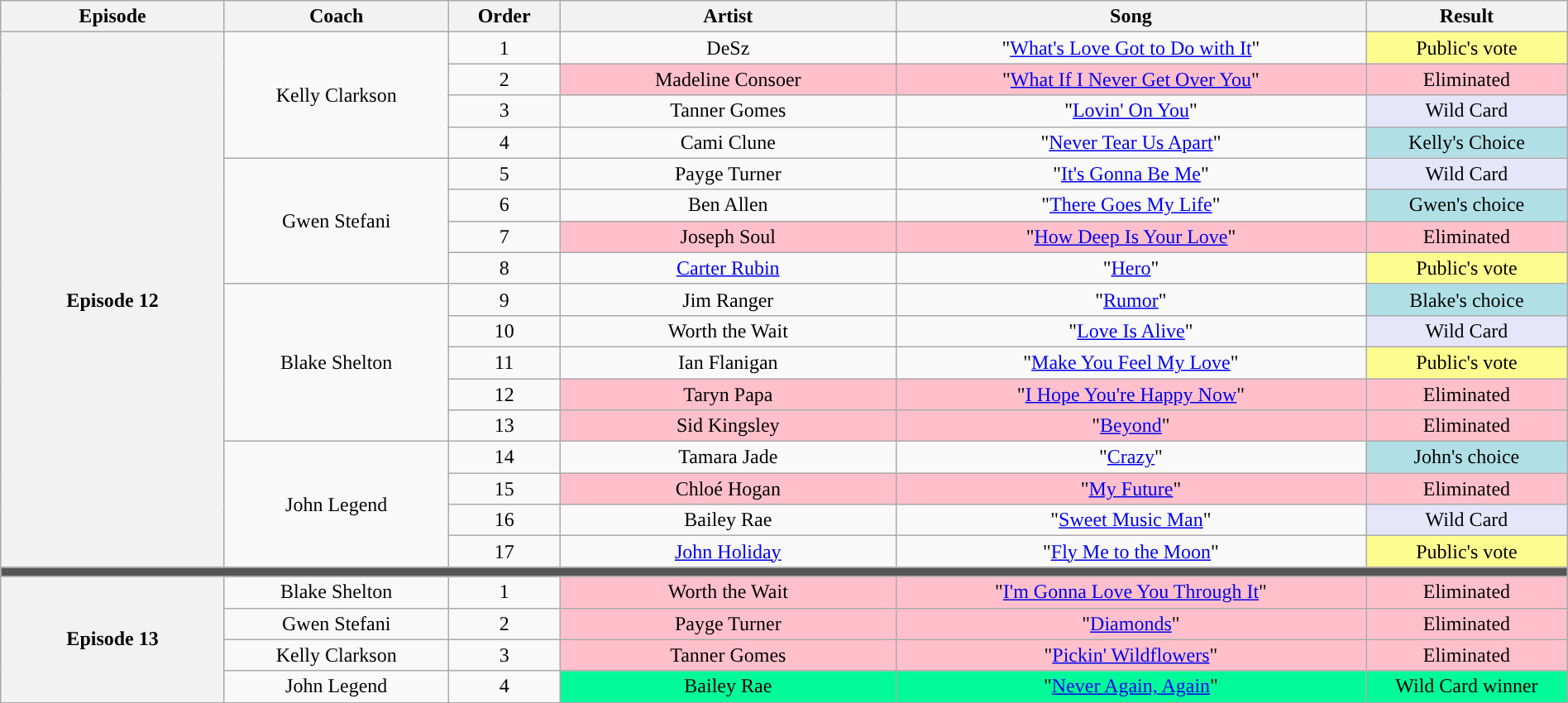<table class="wikitable" style="text-align:center; width:100%;">
<tr>
<th style="width:10%;">Episode</th>
<th style="width:10%;">Coach</th>
<th style="width:05%;">Order</th>
<th style="width:15%;">Artist</th>
<th style="width:21%;">Song</th>
<th style="width:9%;">Result</th>
</tr>
<tr>
<th scope="row" rowspan="17">Episode 12 <br></th>
<td rowspan="4">Kelly Clarkson</td>
<td>1</td>
<td>DeSz</td>
<td>"<a href='#'>What's Love Got to Do with It</a>"</td>
<td style="background:#fdfc8f">Public's vote</td>
</tr>
<tr>
<td>2</td>
<td style="background:pink">Madeline Consoer</td>
<td style="background:pink">"<a href='#'>What If I Never Get Over You</a>"</td>
<td style="background:pink">Eliminated</td>
</tr>
<tr>
<td>3</td>
<td>Tanner Gomes</td>
<td>"<a href='#'>Lovin' On You</a>"</td>
<td style="background:lavender">Wild Card</td>
</tr>
<tr>
<td>4</td>
<td>Cami Clune</td>
<td>"<a href='#'>Never Tear Us Apart</a>"</td>
<td style="background:#b0e0e6;">Kelly's Choice</td>
</tr>
<tr>
<td rowspan="4">Gwen Stefani</td>
<td>5</td>
<td>Payge Turner</td>
<td>"<a href='#'>It's Gonna Be Me</a>"</td>
<td style="background:lavender">Wild Card</td>
</tr>
<tr>
<td>6</td>
<td>Ben Allen</td>
<td>"<a href='#'>There Goes My Life</a>"</td>
<td style="background:#b0e0e6;">Gwen's choice</td>
</tr>
<tr>
<td>7</td>
<td style="background:pink">Joseph Soul</td>
<td style="background:pink">"<a href='#'>How Deep Is Your Love</a>"</td>
<td style="background:pink">Eliminated</td>
</tr>
<tr>
<td>8</td>
<td><a href='#'>Carter Rubin</a></td>
<td>"<a href='#'>Hero</a>"</td>
<td style="background:#fdfc8f">Public's vote</td>
</tr>
<tr>
<td rowspan="5">Blake Shelton</td>
<td>9</td>
<td>Jim Ranger</td>
<td>"<a href='#'>Rumor</a>"</td>
<td style="background:#b0e0e6;">Blake's choice</td>
</tr>
<tr>
<td>10</td>
<td>Worth the Wait</td>
<td>"<a href='#'>Love Is Alive</a>"</td>
<td style="background:lavender">Wild Card</td>
</tr>
<tr>
<td>11</td>
<td>Ian Flanigan</td>
<td>"<a href='#'>Make You Feel My Love</a>"</td>
<td style="background:#fdfc8f">Public's vote</td>
</tr>
<tr>
<td>12</td>
<td style="background:pink">Taryn Papa</td>
<td style="background:pink">"<a href='#'>I Hope You're Happy Now</a>"</td>
<td style="background:pink">Eliminated</td>
</tr>
<tr>
<td>13</td>
<td style="background:pink">Sid Kingsley</td>
<td style="background:pink">"<a href='#'>Beyond</a>"</td>
<td style="background:pink">Eliminated</td>
</tr>
<tr>
<td rowspan="4">John Legend</td>
<td>14</td>
<td>Tamara Jade</td>
<td>"<a href='#'>Crazy</a>"</td>
<td style="background:#b0e0e6;">John's choice</td>
</tr>
<tr>
<td>15</td>
<td style="background:pink">Chloé Hogan</td>
<td style="background:pink">"<a href='#'>My Future</a>"</td>
<td style="background:pink">Eliminated</td>
</tr>
<tr>
<td>16</td>
<td>Bailey Rae</td>
<td>"<a href='#'>Sweet Music Man</a>"</td>
<td style="background:lavender">Wild Card</td>
</tr>
<tr>
<td>17</td>
<td><a href='#'>John Holiday</a></td>
<td>"<a href='#'>Fly Me to the Moon</a>"</td>
<td style="background:#fdfc8f">Public's vote</td>
</tr>
<tr>
<td colspan="6" style="background:#555;"></td>
</tr>
<tr>
<th scope="row" rowspan="4">Episode 13 <br></th>
<td>Blake Shelton</td>
<td>1</td>
<td style="background:pink;">Worth the Wait</td>
<td style="background:pink;">"<a href='#'>I'm Gonna Love You Through It</a>"</td>
<td style="background:pink;">Eliminated</td>
</tr>
<tr>
<td>Gwen Stefani</td>
<td>2</td>
<td style="background:pink;">Payge Turner</td>
<td style="background:pink;">"<a href='#'>Diamonds</a>"</td>
<td style="background:pink;">Eliminated</td>
</tr>
<tr>
<td>Kelly Clarkson</td>
<td>3</td>
<td style="background:pink;">Tanner Gomes</td>
<td style="background:pink;">"<a href='#'>Pickin' Wildflowers</a>"</td>
<td style="background:pink;">Eliminated</td>
</tr>
<tr>
<td>John Legend</td>
<td>4</td>
<td style="background:#00fa9a;">Bailey Rae</td>
<td style="background:#00fa9a;">"<a href='#'>Never Again, Again</a>"</td>
<td style="background:#00fa9a;">Wild Card winner</td>
</tr>
</table>
